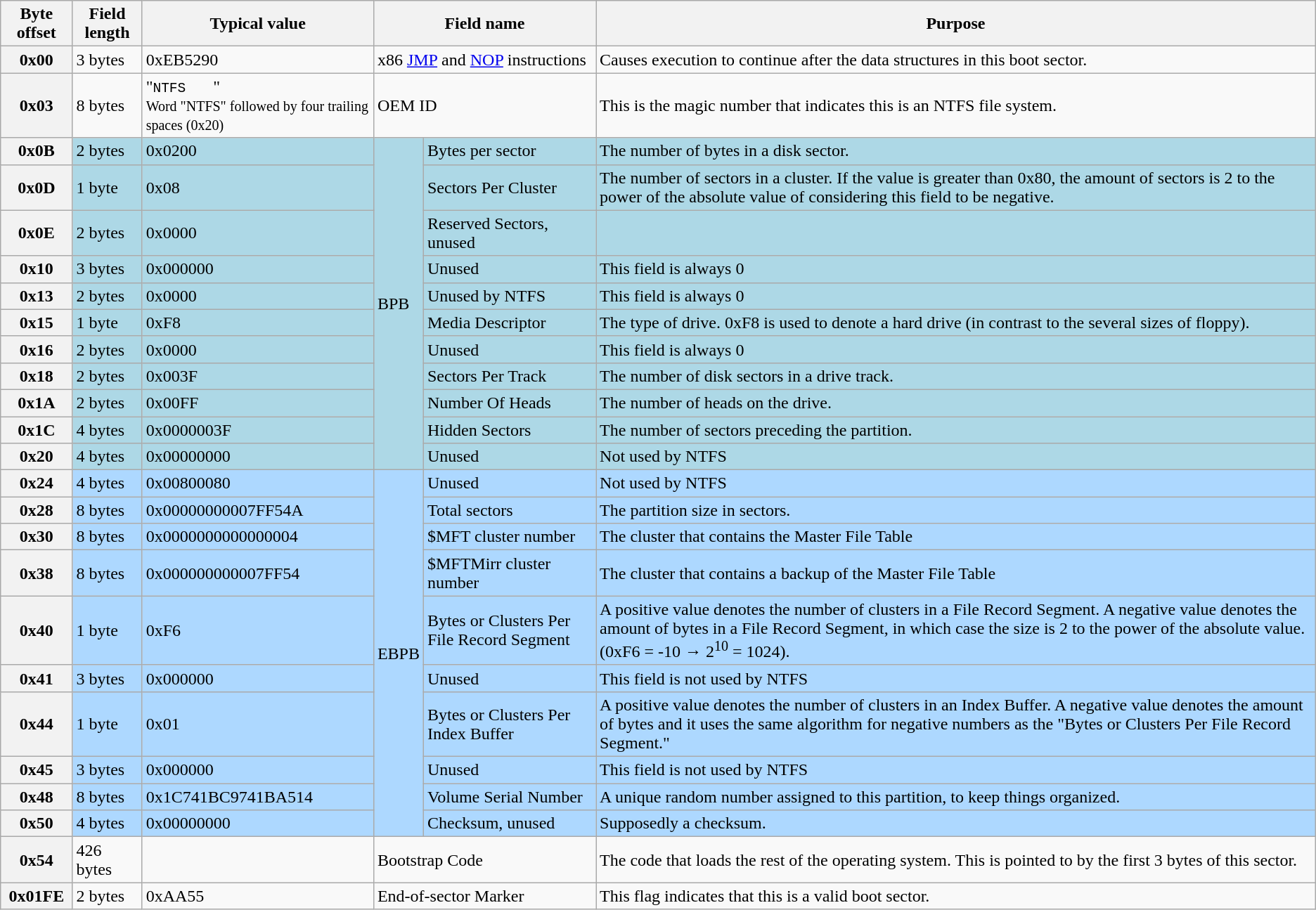<table class="wikitable sortable plainrowheaders">
<tr>
<th scope="col">Byte offset</th>
<th scope="col">Field length</th>
<th scope="col">Typical value</th>
<th colspan="2">Field name</th>
<th scope="col">Purpose</th>
</tr>
<tr>
<th scope="row">0x00</th>
<td>3 bytes</td>
<td>0xEB5290</td>
<td colspan="2">x86 <a href='#'>JMP</a> and <a href='#'>NOP</a> instructions</td>
<td>Causes execution to continue after the data structures in this boot sector.</td>
</tr>
<tr>
<th scope="row">0x03</th>
<td>8 bytes</td>
<td>"<code>NTFS    </code>"<br><small>Word "NTFS" followed by four trailing spaces (0x20)</small></td>
<td colspan="2">OEM ID</td>
<td>This is the magic number that indicates this is an NTFS file system.</td>
</tr>
<tr>
<th scope="row">0x0B</th>
<td style='background: #ADD8E6'>2 bytes</td>
<td style='background: #ADD8E6'>0x0200</td>
<td rowspan="11" style="background: #ADD8E6">BPB</td>
<td style='background: #ADD8E6'>Bytes per sector</td>
<td style='background: #ADD8E6'>The number of bytes in a disk sector.</td>
</tr>
<tr>
<th scope="row">0x0D</th>
<td style='background: #ADD8E6'>1 byte</td>
<td style='background: #ADD8E6'>0x08</td>
<td style='background: #ADD8E6'>Sectors Per Cluster</td>
<td style='background: #ADD8E6'>The number of sectors in a cluster. If the value is greater than 0x80, the amount of sectors is 2 to the power of the absolute value of considering this field to be negative.</td>
</tr>
<tr>
<th scope="row">0x0E</th>
<td style='background: #ADD8E6'>2 bytes</td>
<td style='background: #ADD8E6'>0x0000</td>
<td style='background: #ADD8E6'>Reserved Sectors, unused</td>
<td style='background: #ADD8E6'></td>
</tr>
<tr>
<th scope="row">0x10</th>
<td style='background: #ADD8E6'>3 bytes</td>
<td style='background: #ADD8E6'>0x000000</td>
<td style='background: #ADD8E6'>Unused</td>
<td style='background: #ADD8E6'>This field is always 0</td>
</tr>
<tr>
<th scope="row">0x13</th>
<td style='background: #ADD8E6'>2 bytes</td>
<td style='background: #ADD8E6'>0x0000</td>
<td style='background: #ADD8E6'>Unused by NTFS</td>
<td style='background: #ADD8E6'>This field is always 0</td>
</tr>
<tr>
<th scope="row">0x15</th>
<td style='background: #ADD8E6'>1 byte</td>
<td style='background: #ADD8E6'>0xF8</td>
<td style='background: #ADD8E6'>Media Descriptor</td>
<td style='background: #ADD8E6'>The type of drive. 0xF8 is used to denote a hard drive (in contrast to the several sizes of floppy).</td>
</tr>
<tr>
<th scope="row">0x16</th>
<td style='background: #ADD8E6'>2 bytes</td>
<td style='background: #ADD8E6'>0x0000</td>
<td style='background: #ADD8E6'>Unused</td>
<td style='background: #ADD8E6'>This field is always 0</td>
</tr>
<tr>
<th scope="row">0x18</th>
<td style='background: #ADD8E6'>2 bytes</td>
<td style='background: #ADD8E6'>0x003F</td>
<td style='background: #ADD8E6'>Sectors Per Track</td>
<td style='background: #ADD8E6'>The number of disk sectors in a drive track.</td>
</tr>
<tr>
<th scope="row">0x1A</th>
<td style='background: #ADD8E6'>2 bytes</td>
<td style='background: #ADD8E6'>0x00FF</td>
<td style='background: #ADD8E6'>Number Of Heads</td>
<td style='background: #ADD8E6'>The number of heads on the drive.</td>
</tr>
<tr>
<th scope="row">0x1C</th>
<td style='background: #ADD8E6'>4 bytes</td>
<td style='background: #ADD8E6'>0x0000003F</td>
<td style='background: #ADD8E6'>Hidden Sectors</td>
<td style='background: #ADD8E6'>The number of sectors preceding the partition.</td>
</tr>
<tr>
<th scope="row">0x20</th>
<td style='background: #ADD8E6'>4 bytes</td>
<td style='background: #ADD8E6'>0x00000000</td>
<td style='background: #ADD8E6'>Unused</td>
<td style='background: #ADD8E6'>Not used by NTFS</td>
</tr>
<tr>
<th scope="row">0x24</th>
<td style='background: #ADD8FF'>4 bytes</td>
<td style='background: #ADD8FF'>0x00800080</td>
<td rowspan="10" style="background: #ADD8FF">EBPB</td>
<td style='background: #ADD8FF'>Unused</td>
<td style='background: #ADD8FF'>Not used by NTFS</td>
</tr>
<tr>
<th scope="row">0x28</th>
<td style='background: #ADD8FF'>8 bytes</td>
<td style='background: #ADD8FF'>0x00000000007FF54A</td>
<td style='background: #ADD8FF'>Total sectors</td>
<td style='background: #ADD8FF'>The partition size in sectors.</td>
</tr>
<tr>
<th scope="row">0x30</th>
<td style='background: #ADD8FF'>8 bytes</td>
<td style='background: #ADD8FF'>0x0000000000000004</td>
<td style='background: #ADD8FF'>$MFT cluster number</td>
<td style='background: #ADD8FF'>The cluster that contains the Master File Table</td>
</tr>
<tr>
<th scope="row">0x38</th>
<td style='background: #ADD8FF'>8 bytes</td>
<td style='background: #ADD8FF'>0x000000000007FF54</td>
<td style='background: #ADD8FF'>$MFTMirr cluster number</td>
<td style='background: #ADD8FF'>The cluster that contains a backup of the Master File Table</td>
</tr>
<tr>
<th scope="row">0x40</th>
<td style='background: #ADD8FF'>1 byte</td>
<td style='background: #ADD8FF'>0xF6</td>
<td style='background: #ADD8FF'>Bytes or Clusters Per File Record Segment</td>
<td style='background: #ADD8FF'>A positive value denotes the number of clusters in a File Record Segment. A negative value denotes the amount of bytes in a File Record Segment, in which case the size is 2 to the power of the absolute value. (0xF6 = -10 → 2<sup>10</sup> = 1024).</td>
</tr>
<tr>
<th scope="row">0x41</th>
<td style='background: #ADD8FF'>3 bytes</td>
<td style='background: #ADD8FF'>0x000000</td>
<td style='background: #ADD8FF'>Unused</td>
<td style='background: #ADD8FF'>This field is not used by NTFS</td>
</tr>
<tr>
<th scope="row">0x44</th>
<td style='background: #ADD8FF'>1 byte</td>
<td style='background: #ADD8FF'>0x01</td>
<td style='background: #ADD8FF'>Bytes or Clusters Per Index Buffer</td>
<td style='background: #ADD8FF'>A positive value denotes the number of clusters in an Index Buffer. A negative value denotes the amount of bytes and it uses the same algorithm for negative numbers as the "Bytes or Clusters Per File Record Segment."</td>
</tr>
<tr>
<th scope="row">0x45</th>
<td style='background: #ADD8FF'>3 bytes</td>
<td style='background: #ADD8FF'>0x000000</td>
<td style='background: #ADD8FF'>Unused</td>
<td style='background: #ADD8FF'>This field is not used by NTFS</td>
</tr>
<tr>
<th scope="row">0x48</th>
<td style='background: #ADD8FF'>8 bytes</td>
<td style='background: #ADD8FF'>0x1C741BC9741BA514</td>
<td style='background: #ADD8FF'>Volume Serial Number</td>
<td style='background: #ADD8FF'>A unique random number assigned to this partition, to keep things organized.</td>
</tr>
<tr>
<th scope="row">0x50</th>
<td style='background: #ADD8FF'>4 bytes</td>
<td style='background: #ADD8FF'>0x00000000</td>
<td style='background: #ADD8FF'>Checksum, unused</td>
<td style='background: #ADD8FF'>Supposedly a checksum.</td>
</tr>
<tr>
<th scope="row">0x54</th>
<td>426 bytes</td>
<td></td>
<td colspan="2">Bootstrap Code</td>
<td>The code that loads the rest of the operating system. This is pointed to by the first 3 bytes of this sector.</td>
</tr>
<tr>
<th scope="row">0x01FE</th>
<td>2 bytes</td>
<td>0xAA55</td>
<td colspan="2">End-of-sector Marker</td>
<td>This flag indicates that this is a valid boot sector.</td>
</tr>
</table>
